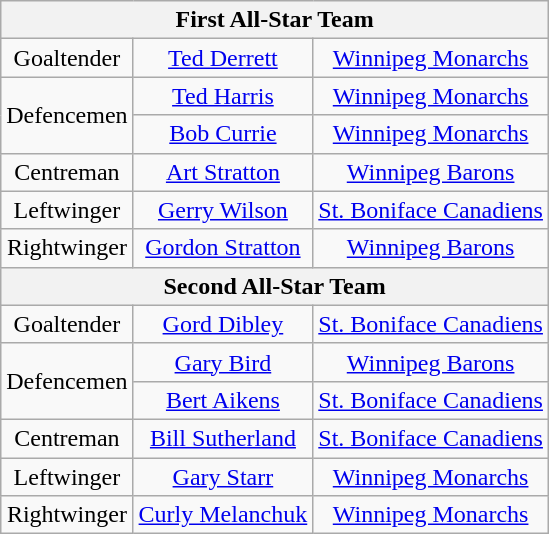<table class="wikitable" style="text-align:center">
<tr>
<th colspan="6">First All-Star Team</th>
</tr>
<tr>
<td>Goaltender</td>
<td><a href='#'>Ted Derrett</a></td>
<td><a href='#'>Winnipeg Monarchs</a></td>
</tr>
<tr>
<td rowspan="2">Defencemen</td>
<td><a href='#'>Ted Harris</a></td>
<td><a href='#'>Winnipeg Monarchs</a></td>
</tr>
<tr>
<td><a href='#'>Bob Currie</a></td>
<td><a href='#'>Winnipeg Monarchs</a></td>
</tr>
<tr>
<td>Centreman</td>
<td><a href='#'>Art Stratton</a></td>
<td><a href='#'>Winnipeg Barons</a></td>
</tr>
<tr>
<td>Leftwinger</td>
<td><a href='#'>Gerry Wilson</a></td>
<td><a href='#'>St. Boniface Canadiens</a></td>
</tr>
<tr>
<td>Rightwinger</td>
<td><a href='#'>Gordon Stratton</a></td>
<td><a href='#'>Winnipeg Barons</a></td>
</tr>
<tr>
<th colspan="6">Second All-Star Team</th>
</tr>
<tr>
<td>Goaltender</td>
<td><a href='#'>Gord Dibley</a></td>
<td><a href='#'>St. Boniface Canadiens</a></td>
</tr>
<tr>
<td rowspan="2">Defencemen</td>
<td><a href='#'>Gary Bird</a></td>
<td><a href='#'>Winnipeg Barons</a></td>
</tr>
<tr>
<td><a href='#'>Bert Aikens</a></td>
<td><a href='#'>St. Boniface Canadiens</a></td>
</tr>
<tr>
<td>Centreman</td>
<td><a href='#'>Bill Sutherland</a></td>
<td><a href='#'>St. Boniface Canadiens</a></td>
</tr>
<tr>
<td>Leftwinger</td>
<td><a href='#'>Gary Starr</a></td>
<td><a href='#'>Winnipeg Monarchs</a></td>
</tr>
<tr>
<td>Rightwinger</td>
<td><a href='#'>Curly Melanchuk</a></td>
<td><a href='#'>Winnipeg Monarchs</a></td>
</tr>
</table>
